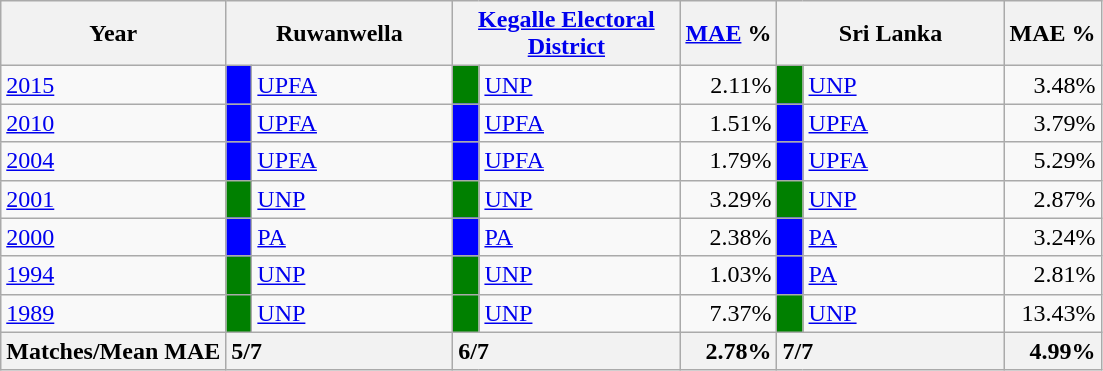<table class="wikitable">
<tr>
<th>Year</th>
<th colspan="2" width="144px">Ruwanwella</th>
<th colspan="2" width="144px"><a href='#'>Kegalle Electoral District</a></th>
<th><a href='#'>MAE</a> %</th>
<th colspan="2" width="144px">Sri Lanka</th>
<th>MAE %</th>
</tr>
<tr>
<td><a href='#'>2015</a></td>
<td style="background-color:blue;" width="10px"></td>
<td style="text-align:left;"><a href='#'>UPFA</a></td>
<td style="background-color:green;" width="10px"></td>
<td style="text-align:left;"><a href='#'>UNP</a></td>
<td style="text-align:right;">2.11%</td>
<td style="background-color:green;" width="10px"></td>
<td style="text-align:left;"><a href='#'>UNP</a></td>
<td style="text-align:right;">3.48%</td>
</tr>
<tr>
<td><a href='#'>2010</a></td>
<td style="background-color:blue;" width="10px"></td>
<td style="text-align:left;"><a href='#'>UPFA</a></td>
<td style="background-color:blue;" width="10px"></td>
<td style="text-align:left;"><a href='#'>UPFA</a></td>
<td style="text-align:right;">1.51%</td>
<td style="background-color:blue;" width="10px"></td>
<td style="text-align:left;"><a href='#'>UPFA</a></td>
<td style="text-align:right;">3.79%</td>
</tr>
<tr>
<td><a href='#'>2004</a></td>
<td style="background-color:blue;" width="10px"></td>
<td style="text-align:left;"><a href='#'>UPFA</a></td>
<td style="background-color:blue;" width="10px"></td>
<td style="text-align:left;"><a href='#'>UPFA</a></td>
<td style="text-align:right;">1.79%</td>
<td style="background-color:blue;" width="10px"></td>
<td style="text-align:left;"><a href='#'>UPFA</a></td>
<td style="text-align:right;">5.29%</td>
</tr>
<tr>
<td><a href='#'>2001</a></td>
<td style="background-color:green;" width="10px"></td>
<td style="text-align:left;"><a href='#'>UNP</a></td>
<td style="background-color:green;" width="10px"></td>
<td style="text-align:left;"><a href='#'>UNP</a></td>
<td style="text-align:right;">3.29%</td>
<td style="background-color:green;" width="10px"></td>
<td style="text-align:left;"><a href='#'>UNP</a></td>
<td style="text-align:right;">2.87%</td>
</tr>
<tr>
<td><a href='#'>2000</a></td>
<td style="background-color:blue;" width="10px"></td>
<td style="text-align:left;"><a href='#'>PA</a></td>
<td style="background-color:blue;" width="10px"></td>
<td style="text-align:left;"><a href='#'>PA</a></td>
<td style="text-align:right;">2.38%</td>
<td style="background-color:blue;" width="10px"></td>
<td style="text-align:left;"><a href='#'>PA</a></td>
<td style="text-align:right;">3.24%</td>
</tr>
<tr>
<td><a href='#'>1994</a></td>
<td style="background-color:green;" width="10px"></td>
<td style="text-align:left;"><a href='#'>UNP</a></td>
<td style="background-color:green;" width="10px"></td>
<td style="text-align:left;"><a href='#'>UNP</a></td>
<td style="text-align:right;">1.03%</td>
<td style="background-color:blue;" width="10px"></td>
<td style="text-align:left;"><a href='#'>PA</a></td>
<td style="text-align:right;">2.81%</td>
</tr>
<tr>
<td><a href='#'>1989</a></td>
<td style="background-color:green;" width="10px"></td>
<td style="text-align:left;"><a href='#'>UNP</a></td>
<td style="background-color:green;" width="10px"></td>
<td style="text-align:left;"><a href='#'>UNP</a></td>
<td style="text-align:right;">7.37%</td>
<td style="background-color:green;" width="10px"></td>
<td style="text-align:left;"><a href='#'>UNP</a></td>
<td style="text-align:right;">13.43%</td>
</tr>
<tr>
<th>Matches/Mean MAE</th>
<th style="text-align:left;"colspan="2" width="144px">5/7</th>
<th style="text-align:left;"colspan="2" width="144px">6/7</th>
<th style="text-align:right;">2.78%</th>
<th style="text-align:left;"colspan="2" width="144px">7/7</th>
<th style="text-align:right;">4.99%</th>
</tr>
</table>
